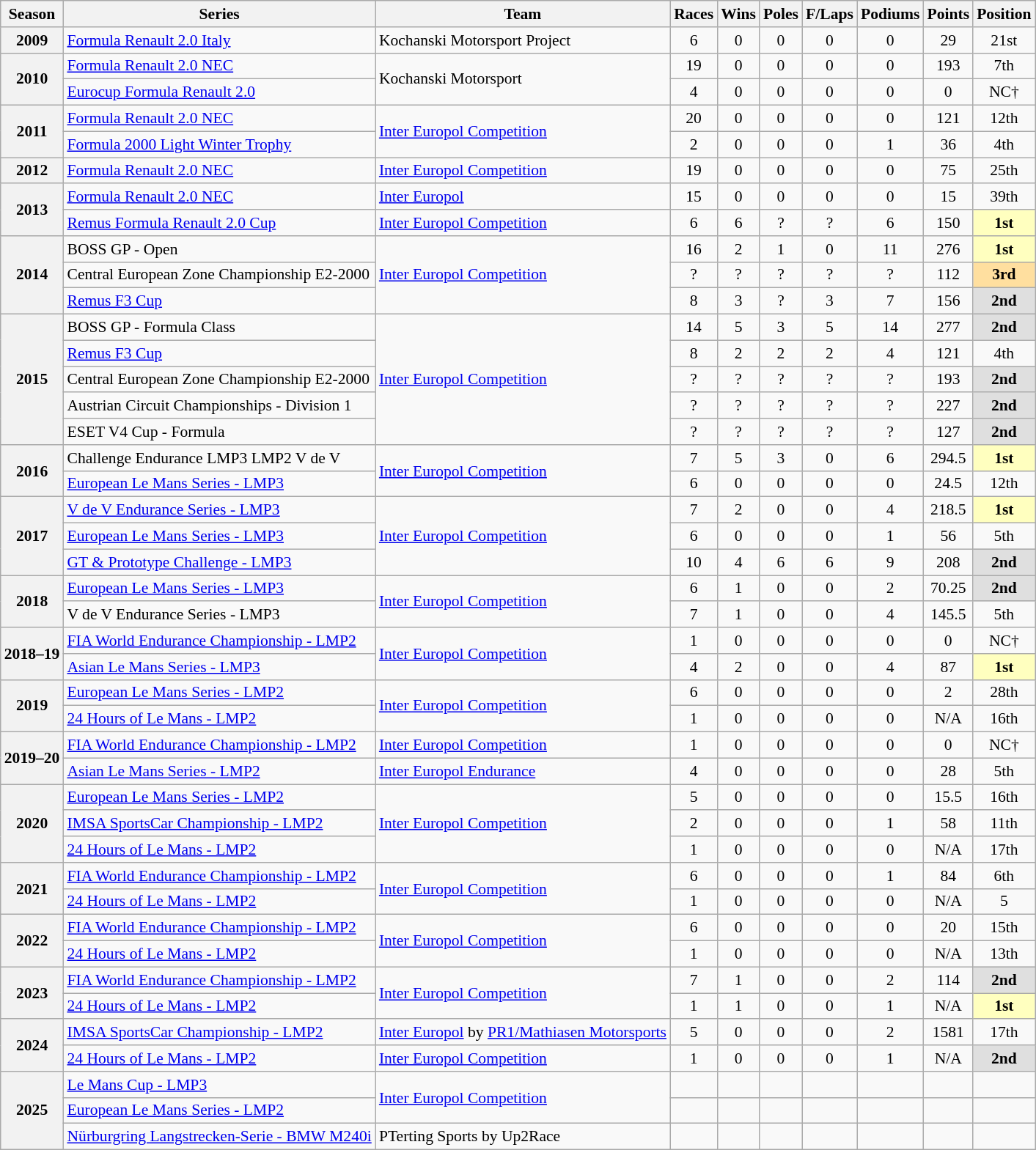<table class="wikitable" style="font-size: 90%; text-align:center">
<tr>
<th>Season</th>
<th>Series</th>
<th>Team</th>
<th>Races</th>
<th>Wins</th>
<th>Poles</th>
<th>F/Laps</th>
<th>Podiums</th>
<th>Points</th>
<th>Position</th>
</tr>
<tr>
<th>2009</th>
<td align="left"><a href='#'>Formula Renault 2.0 Italy</a></td>
<td align="left">Kochanski Motorsport Project</td>
<td>6</td>
<td>0</td>
<td>0</td>
<td>0</td>
<td>0</td>
<td>29</td>
<td>21st</td>
</tr>
<tr>
<th rowspan="2">2010</th>
<td align="left"><a href='#'>Formula Renault 2.0 NEC</a></td>
<td rowspan="2"  align="left">Kochanski Motorsport</td>
<td>19</td>
<td>0</td>
<td>0</td>
<td>0</td>
<td>0</td>
<td>193</td>
<td>7th</td>
</tr>
<tr>
<td align="left"><a href='#'>Eurocup Formula Renault 2.0</a></td>
<td>4</td>
<td>0</td>
<td>0</td>
<td>0</td>
<td>0</td>
<td>0</td>
<td>NC†</td>
</tr>
<tr>
<th rowspan="2">2011</th>
<td align="left"><a href='#'>Formula Renault 2.0 NEC</a></td>
<td rowspan="2" align="left"><a href='#'>Inter Europol Competition</a></td>
<td>20</td>
<td>0</td>
<td>0</td>
<td>0</td>
<td>0</td>
<td>121</td>
<td>12th</td>
</tr>
<tr>
<td align=left><a href='#'>Formula 2000 Light Winter Trophy</a></td>
<td>2</td>
<td>0</td>
<td>0</td>
<td>0</td>
<td>1</td>
<td>36</td>
<td>4th</td>
</tr>
<tr>
<th>2012</th>
<td align="left"><a href='#'>Formula Renault 2.0 NEC</a></td>
<td align="left"><a href='#'>Inter Europol Competition</a></td>
<td>19</td>
<td>0</td>
<td>0</td>
<td>0</td>
<td>0</td>
<td>75</td>
<td>25th</td>
</tr>
<tr>
<th rowspan="2">2013</th>
<td align="left"><a href='#'>Formula Renault 2.0 NEC</a></td>
<td align="left"><a href='#'>Inter Europol</a></td>
<td>15</td>
<td>0</td>
<td>0</td>
<td>0</td>
<td>0</td>
<td>15</td>
<td>39th</td>
</tr>
<tr>
<td align=left><a href='#'>Remus Formula Renault 2.0 Cup</a></td>
<td align=left><a href='#'>Inter Europol Competition</a></td>
<td>6</td>
<td>6</td>
<td>?</td>
<td>?</td>
<td>6</td>
<td>150</td>
<td style="background:#FFFFBF;"><strong>1st</strong></td>
</tr>
<tr>
<th rowspan="3">2014</th>
<td align="left">BOSS GP - Open</td>
<td rowspan="3" align="left"><a href='#'>Inter Europol Competition</a></td>
<td>16</td>
<td>2</td>
<td>1</td>
<td>0</td>
<td>11</td>
<td>276</td>
<td style="background:#FFFFBF;"><strong>1st</strong></td>
</tr>
<tr>
<td align="left">Central European Zone Championship E2-2000</td>
<td>?</td>
<td>?</td>
<td>?</td>
<td>?</td>
<td>?</td>
<td>112</td>
<td style="background:#FFDF9F;"><strong>3rd</strong></td>
</tr>
<tr>
<td align="left"><a href='#'>Remus F3 Cup</a></td>
<td>8</td>
<td>3</td>
<td>?</td>
<td>3</td>
<td>7</td>
<td>156</td>
<td style="background:#DFDFDF;"><strong>2nd</strong></td>
</tr>
<tr>
<th rowspan="5">2015</th>
<td align="left">BOSS GP - Formula Class</td>
<td rowspan="5" align="left"><a href='#'>Inter Europol Competition</a></td>
<td>14</td>
<td>5</td>
<td>3</td>
<td>5</td>
<td>14</td>
<td>277</td>
<td style="background:#DFDFDF;"><strong>2nd</strong></td>
</tr>
<tr>
<td align="left"><a href='#'>Remus F3 Cup</a></td>
<td>8</td>
<td>2</td>
<td>2</td>
<td>2</td>
<td>4</td>
<td>121</td>
<td>4th</td>
</tr>
<tr>
<td align="left">Central European Zone Championship E2-2000</td>
<td>?</td>
<td>?</td>
<td>?</td>
<td>?</td>
<td>?</td>
<td>193</td>
<td style="background:#DFDFDF;"><strong>2nd</strong></td>
</tr>
<tr>
<td align="left">Austrian Circuit Championships - Division 1</td>
<td>?</td>
<td>?</td>
<td>?</td>
<td>?</td>
<td>?</td>
<td>227</td>
<td style="background:#DFDFDF;"><strong>2nd</strong></td>
</tr>
<tr>
<td align="left">ESET V4 Cup - Formula</td>
<td>?</td>
<td>?</td>
<td>?</td>
<td>?</td>
<td>?</td>
<td>127</td>
<td style="background:#DFDFDF;"><strong>2nd</strong></td>
</tr>
<tr>
<th rowspan="2">2016</th>
<td align="left">Challenge Endurance LMP3 LMP2 V de V</td>
<td rowspan="2" align="left"><a href='#'>Inter Europol Competition</a></td>
<td>7</td>
<td>5</td>
<td>3</td>
<td>0</td>
<td>6</td>
<td>294.5</td>
<td style="background:#FFFFBF;"><strong>1st</strong></td>
</tr>
<tr>
<td align="left"><a href='#'>European Le Mans Series - LMP3</a></td>
<td>6</td>
<td>0</td>
<td>0</td>
<td>0</td>
<td>0</td>
<td>24.5</td>
<td>12th</td>
</tr>
<tr>
<th rowspan="3">2017</th>
<td align="left"><a href='#'>V de V Endurance Series - LMP3</a></td>
<td rowspan="3" align="left"><a href='#'>Inter Europol Competition</a></td>
<td>7</td>
<td>2</td>
<td>0</td>
<td>0</td>
<td>4</td>
<td>218.5</td>
<td style="background:#FFFFBF;"><strong>1st</strong></td>
</tr>
<tr>
<td align="left"><a href='#'>European Le Mans Series - LMP3</a></td>
<td>6</td>
<td>0</td>
<td>0</td>
<td>0</td>
<td>1</td>
<td>56</td>
<td>5th</td>
</tr>
<tr>
<td align="left"><a href='#'>GT & Prototype Challenge - LMP3</a></td>
<td>10</td>
<td>4</td>
<td>6</td>
<td>6</td>
<td>9</td>
<td>208</td>
<td style="background:#DFDFDF;"><strong>2nd</strong></td>
</tr>
<tr>
<th rowspan="2">2018</th>
<td align="left"><a href='#'>European Le Mans Series - LMP3</a></td>
<td rowspan="2" align="left"><a href='#'>Inter Europol Competition</a></td>
<td>6</td>
<td>1</td>
<td>0</td>
<td>0</td>
<td>2</td>
<td>70.25</td>
<td style="background:#DFDFDF;"><strong>2nd</strong></td>
</tr>
<tr>
<td align="left">V de V Endurance Series - LMP3</td>
<td>7</td>
<td>1</td>
<td>0</td>
<td>0</td>
<td>4</td>
<td>145.5</td>
<td>5th</td>
</tr>
<tr>
<th rowspan="2">2018–19</th>
<td align="left"><a href='#'>FIA World Endurance Championship - LMP2</a></td>
<td rowspan="2" align="left"><a href='#'>Inter Europol Competition</a></td>
<td>1</td>
<td>0</td>
<td>0</td>
<td>0</td>
<td>0</td>
<td>0</td>
<td>NC†</td>
</tr>
<tr>
<td align="left"><a href='#'>Asian Le Mans Series - LMP3</a></td>
<td>4</td>
<td>2</td>
<td>0</td>
<td>0</td>
<td>4</td>
<td>87</td>
<td style="background:#FFFFBF;"><strong>1st</strong></td>
</tr>
<tr>
<th rowspan="2">2019</th>
<td align="left"><a href='#'>European Le Mans Series - LMP2</a></td>
<td rowspan="2" align="left"><a href='#'>Inter Europol Competition</a></td>
<td>6</td>
<td>0</td>
<td>0</td>
<td>0</td>
<td>0</td>
<td>2</td>
<td>28th</td>
</tr>
<tr>
<td align=left><a href='#'>24 Hours of Le Mans - LMP2</a></td>
<td>1</td>
<td>0</td>
<td>0</td>
<td>0</td>
<td>0</td>
<td>N/A</td>
<td>16th</td>
</tr>
<tr>
<th rowspan="2">2019–20</th>
<td align="left"><a href='#'>FIA World Endurance Championship - LMP2</a></td>
<td align="left"><a href='#'>Inter Europol Competition</a></td>
<td>1</td>
<td>0</td>
<td>0</td>
<td>0</td>
<td>0</td>
<td>0</td>
<td>NC†</td>
</tr>
<tr>
<td align="left"><a href='#'>Asian Le Mans Series - LMP2</a></td>
<td align="left"><a href='#'>Inter Europol Endurance</a></td>
<td>4</td>
<td>0</td>
<td>0</td>
<td>0</td>
<td>0</td>
<td>28</td>
<td>5th</td>
</tr>
<tr>
<th rowspan="3">2020</th>
<td align="left"><a href='#'>European Le Mans Series - LMP2</a></td>
<td rowspan="3" align="left"><a href='#'>Inter Europol Competition</a></td>
<td>5</td>
<td>0</td>
<td>0</td>
<td>0</td>
<td>0</td>
<td>15.5</td>
<td>16th</td>
</tr>
<tr>
<td align="left"><a href='#'>IMSA SportsCar Championship - LMP2</a></td>
<td>2</td>
<td>0</td>
<td>0</td>
<td>0</td>
<td>1</td>
<td>58</td>
<td>11th</td>
</tr>
<tr>
<td align=left><a href='#'>24 Hours of Le Mans - LMP2</a></td>
<td>1</td>
<td>0</td>
<td>0</td>
<td>0</td>
<td>0</td>
<td>N/A</td>
<td>17th</td>
</tr>
<tr>
<th rowspan="2">2021</th>
<td align="left"><a href='#'>FIA World Endurance Championship - LMP2</a></td>
<td rowspan="2" align="left"><a href='#'>Inter Europol Competition</a></td>
<td>6</td>
<td>0</td>
<td>0</td>
<td>0</td>
<td>1</td>
<td>84</td>
<td>6th</td>
</tr>
<tr>
<td align=left><a href='#'>24 Hours of Le Mans - LMP2</a></td>
<td>1</td>
<td>0</td>
<td>0</td>
<td>0</td>
<td>0</td>
<td>N/A</td>
<td>5</td>
</tr>
<tr>
<th rowspan="2">2022</th>
<td align="left"><a href='#'>FIA World Endurance Championship - LMP2</a></td>
<td rowspan="2" align="left"><a href='#'>Inter Europol Competition</a></td>
<td>6</td>
<td>0</td>
<td>0</td>
<td>0</td>
<td>0</td>
<td>20</td>
<td>15th</td>
</tr>
<tr>
<td align=left><a href='#'>24 Hours of Le Mans - LMP2</a></td>
<td>1</td>
<td>0</td>
<td>0</td>
<td>0</td>
<td>0</td>
<td>N/A</td>
<td>13th</td>
</tr>
<tr>
<th rowspan="2">2023</th>
<td align="left"><a href='#'>FIA World Endurance Championship - LMP2</a></td>
<td rowspan="2" align="left"><a href='#'>Inter Europol Competition</a></td>
<td>7</td>
<td>1</td>
<td>0</td>
<td>0</td>
<td>2</td>
<td>114</td>
<td style="background:#DFDFDF;"><strong>2nd</strong></td>
</tr>
<tr>
<td align=left><a href='#'>24 Hours of Le Mans - LMP2</a></td>
<td>1</td>
<td>1</td>
<td>0</td>
<td>0</td>
<td>1</td>
<td>N/A</td>
<td style="background:#FFFFBF;"><strong>1st</strong></td>
</tr>
<tr>
<th rowspan="2">2024</th>
<td align="left"><a href='#'>IMSA SportsCar Championship - LMP2</a></td>
<td align="left"><a href='#'>Inter Europol</a> by <a href='#'>PR1/Mathiasen Motorsports</a></td>
<td>5</td>
<td>0</td>
<td>0</td>
<td>0</td>
<td>2</td>
<td>1581</td>
<td>17th</td>
</tr>
<tr>
<td align="left"><a href='#'>24 Hours of Le Mans - LMP2</a></td>
<td align="left"><a href='#'>Inter Europol Competition</a></td>
<td>1</td>
<td>0</td>
<td>0</td>
<td>0</td>
<td>1</td>
<td>N/A</td>
<td style="background:#dfdfdf;"><strong>2nd</strong></td>
</tr>
<tr>
<th rowspan="3">2025</th>
<td align=left><a href='#'>Le Mans Cup - LMP3</a></td>
<td rowspan="2" align="left"><a href='#'>Inter Europol Competition</a></td>
<td></td>
<td></td>
<td></td>
<td></td>
<td></td>
<td></td>
<td></td>
</tr>
<tr>
<td align=left><a href='#'>European Le Mans Series - LMP2</a></td>
<td></td>
<td></td>
<td></td>
<td></td>
<td></td>
<td></td>
<td></td>
</tr>
<tr>
<td align=left><a href='#'>Nürburgring Langstrecken-Serie - BMW M240i</a></td>
<td align=left>PTerting Sports by Up2Race</td>
<td></td>
<td></td>
<td></td>
<td></td>
<td></td>
<td></td>
<td></td>
</tr>
</table>
